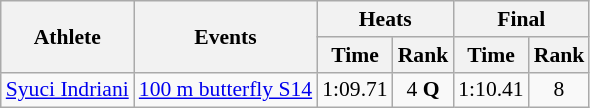<table class=wikitable style="font-size:90%">
<tr>
<th rowspan="2">Athlete</th>
<th rowspan="2">Events</th>
<th colspan="2">Heats</th>
<th colspan="2">Final</th>
</tr>
<tr>
<th>Time</th>
<th>Rank</th>
<th>Time</th>
<th>Rank</th>
</tr>
<tr align=center>
<td align=left><a href='#'>Syuci Indriani</a></td>
<td align=left><a href='#'>100 m butterfly S14</a></td>
<td>1:09.71</td>
<td>4 <strong>Q</strong></td>
<td>1:10.41</td>
<td>8</td>
</tr>
</table>
